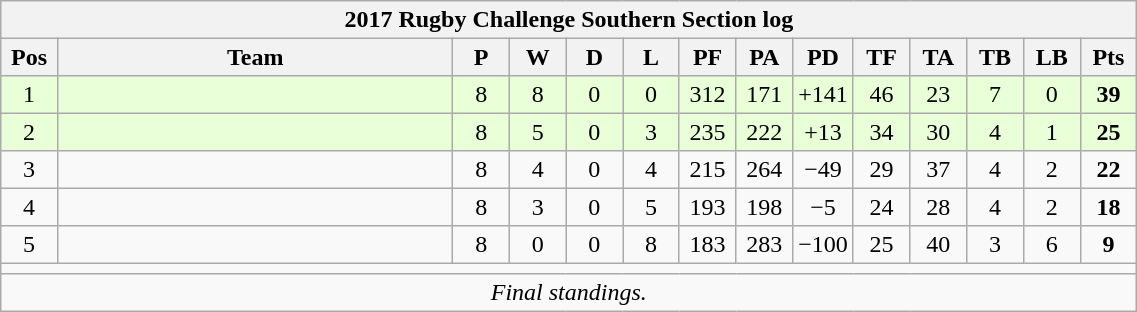<table class="wikitable" style="text-align:center; line-height:110%; font-size:100%; width:60%;">
<tr>
<th colspan="100%" cellpadding="0" cellspacing="0">2017 Rugby Challenge Southern Section log</th>
</tr>
<tr>
<th style="width:5%;">Pos</th>
<th style="width:35%;">Team</th>
<th style="width:5%;">P</th>
<th style="width:5%;">W</th>
<th style="width:5%;">D</th>
<th style="width:5%;">L</th>
<th style="width:5%;">PF</th>
<th style="width:5%;">PA</th>
<th style="width:5%;">PD</th>
<th style="width:5%;">TF</th>
<th style="width:5%;">TA</th>
<th style="width:5%;">TB</th>
<th style="width:5%;">LB</th>
<th style="width:5%;">Pts<br></th>
</tr>
<tr style="background:#E8FFD8;">
<td>1</td>
<td style="text-align:left;"></td>
<td>8</td>
<td>8</td>
<td>0</td>
<td>0</td>
<td>312</td>
<td>171</td>
<td>+141</td>
<td>46</td>
<td>23</td>
<td>7</td>
<td>0</td>
<td><strong>39</strong></td>
</tr>
<tr style="background:#E8FFD8;">
<td>2</td>
<td style="text-align:left;"></td>
<td>8</td>
<td>5</td>
<td>0</td>
<td>3</td>
<td>235</td>
<td>222</td>
<td>+13</td>
<td>34</td>
<td>30</td>
<td>4</td>
<td>1</td>
<td><strong>25</strong></td>
</tr>
<tr>
<td>3</td>
<td style="text-align:left;"></td>
<td>8</td>
<td>4</td>
<td>0</td>
<td>4</td>
<td>215</td>
<td>264</td>
<td>−49</td>
<td>29</td>
<td>37</td>
<td>4</td>
<td>2</td>
<td><strong>22</strong></td>
</tr>
<tr>
<td>4</td>
<td style="text-align:left;"></td>
<td>8</td>
<td>3</td>
<td>0</td>
<td>5</td>
<td>193</td>
<td>198</td>
<td>−5</td>
<td>24</td>
<td>28</td>
<td>4</td>
<td>2</td>
<td><strong>18</strong></td>
</tr>
<tr>
<td>5</td>
<td style="text-align:left;"></td>
<td>8</td>
<td>0</td>
<td>0</td>
<td>8</td>
<td>183</td>
<td>283</td>
<td>−100</td>
<td>25</td>
<td>40</td>
<td>3</td>
<td>6</td>
<td><strong>9</strong></td>
</tr>
<tr>
<td colspan="100%" cellpadding="0" cellspacing="0"></td>
</tr>
<tr>
<td colspan="100%" cellpadding="0" cellspacing="0"><em>Final standings.</em></td>
</tr>
</table>
